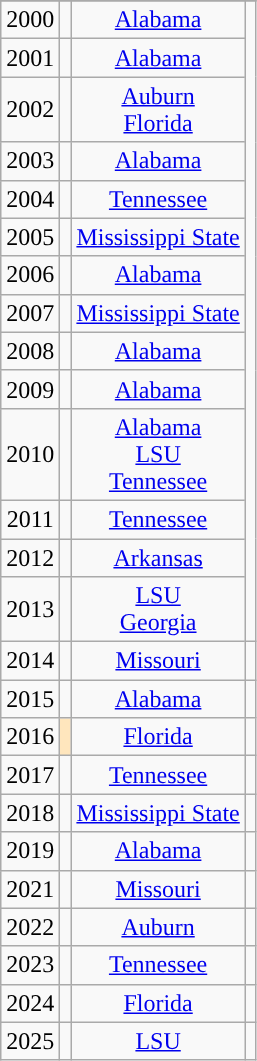<table class="wikitable sortable">
<tr>
</tr>
<tr align=center>
<td>2000</td>
<td></td>
<td><a href='#'>Alabama</a></td>
<td rowspan="14"></td>
</tr>
<tr align=center>
<td>2001</td>
<td></td>
<td><a href='#'>Alabama</a></td>
</tr>
<tr align=center>
<td>2002</td>
<td> <br></td>
<td><a href='#'>Auburn</a><br><a href='#'>Florida</a></td>
</tr>
<tr align=center>
<td>2003</td>
<td></td>
<td><a href='#'>Alabama</a></td>
</tr>
<tr align=center>
<td>2004</td>
<td></td>
<td><a href='#'>Tennessee</a></td>
</tr>
<tr align=center>
<td>2005</td>
<td></td>
<td><a href='#'>Mississippi State</a></td>
</tr>
<tr align=center>
<td>2006</td>
<td></td>
<td><a href='#'>Alabama</a></td>
</tr>
<tr align=center>
<td>2007</td>
<td></td>
<td><a href='#'>Mississippi State</a></td>
</tr>
<tr align=center>
<td>2008</td>
<td></td>
<td><a href='#'>Alabama</a></td>
</tr>
<tr align=center>
<td>2009</td>
<td></td>
<td><a href='#'>Alabama</a></td>
</tr>
<tr align=center>
<td>2010</td>
<td><br><br></td>
<td><a href='#'>Alabama</a><br><a href='#'>LSU</a><br><a href='#'>Tennessee</a></td>
</tr>
<tr align=center>
<td>2011</td>
<td></td>
<td><a href='#'>Tennessee</a></td>
</tr>
<tr align=center>
<td>2012</td>
<td></td>
<td><a href='#'>Arkansas</a></td>
</tr>
<tr align=center>
<td>2013</td>
<td><br></td>
<td><a href='#'>LSU</a><br><a href='#'>Georgia</a></td>
</tr>
<tr align=center>
<td>2014</td>
<td></td>
<td><a href='#'>Missouri</a></td>
<td style="text-align:center;"></td>
</tr>
<tr align=center>
<td>2015</td>
<td></td>
<td><a href='#'>Alabama</a></td>
<td style="text-align:center;"></td>
</tr>
<tr align=center>
<td>2016</td>
<td style="background:#ffe6bd;"></td>
<td><a href='#'>Florida</a></td>
<td style="text-align:center;"></td>
</tr>
<tr align=center>
<td>2017</td>
<td></td>
<td><a href='#'>Tennessee</a></td>
<td style="text-align:center;"></td>
</tr>
<tr align=center>
<td>2018</td>
<td></td>
<td><a href='#'>Mississippi State</a></td>
<td style="text-align:center;"></td>
</tr>
<tr align=center>
<td>2019</td>
<td></td>
<td><a href='#'>Alabama</a></td>
<td style="text-align:center;"></td>
</tr>
<tr align=center>
<td>2021</td>
<td></td>
<td><a href='#'>Missouri</a></td>
<td style="text-align:center;"></td>
</tr>
<tr align=center>
<td>2022</td>
<td></td>
<td><a href='#'>Auburn</a></td>
<td style="text-align:center;"></td>
</tr>
<tr align=center>
<td>2023</td>
<td></td>
<td><a href='#'>Tennessee</a></td>
<td style="text-align:center;"></td>
</tr>
<tr align=center>
<td>2024</td>
<td></td>
<td><a href='#'>Florida</a></td>
<td style="text-align:center;"></td>
</tr>
<tr align=center>
<td>2025</td>
<td></td>
<td><a href='#'>LSU</a></td>
<td style="text-align:center;"></td>
</tr>
</table>
